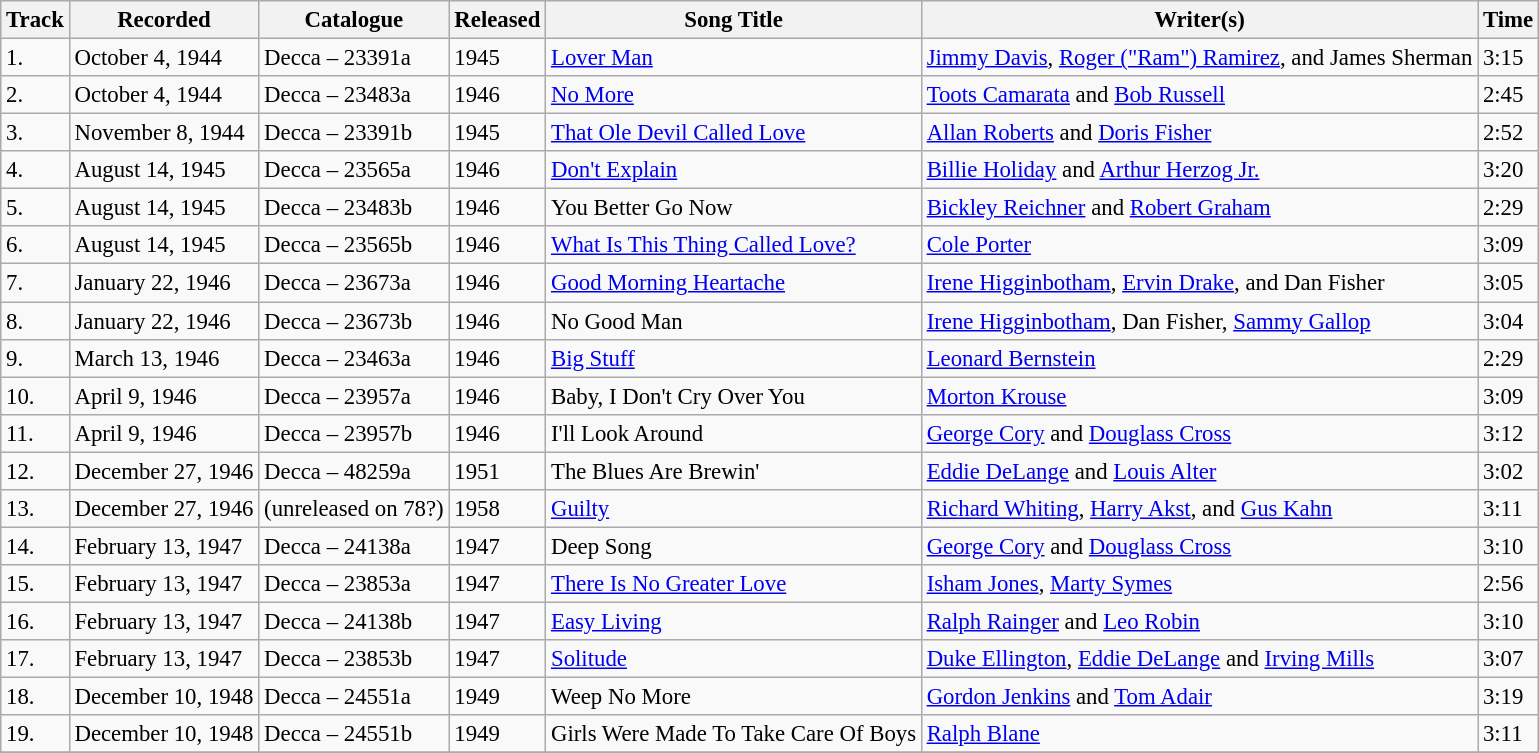<table class="wikitable" style="font-size:95%;">
<tr>
<th>Track</th>
<th>Recorded</th>
<th>Catalogue</th>
<th>Released</th>
<th>Song Title</th>
<th>Writer(s)</th>
<th>Time</th>
</tr>
<tr>
<td>1.</td>
<td>October 4, 1944</td>
<td>Decca – 23391a</td>
<td>1945</td>
<td><a href='#'>Lover Man</a></td>
<td><a href='#'>Jimmy Davis</a>, <a href='#'>Roger ("Ram") Ramirez</a>, and James Sherman</td>
<td>3:15</td>
</tr>
<tr>
<td>2.</td>
<td>October 4, 1944</td>
<td>Decca – 23483a</td>
<td>1946</td>
<td><a href='#'>No More</a></td>
<td><a href='#'>Toots Camarata</a> and <a href='#'>Bob Russell</a></td>
<td>2:45</td>
</tr>
<tr>
<td>3.</td>
<td>November 8, 1944</td>
<td>Decca – 23391b</td>
<td>1945</td>
<td><a href='#'>That Ole Devil Called Love</a></td>
<td><a href='#'>Allan Roberts</a> and <a href='#'>Doris Fisher</a></td>
<td>2:52</td>
</tr>
<tr>
<td>4.</td>
<td>August 14, 1945</td>
<td>Decca – 23565a</td>
<td>1946</td>
<td><a href='#'>Don't Explain</a></td>
<td><a href='#'>Billie Holiday</a> and <a href='#'>Arthur Herzog Jr.</a></td>
<td>3:20</td>
</tr>
<tr>
<td>5.</td>
<td>August 14, 1945</td>
<td>Decca – 23483b</td>
<td>1946</td>
<td>You Better Go Now</td>
<td><a href='#'>Bickley Reichner</a> and <a href='#'>Robert Graham</a></td>
<td>2:29</td>
</tr>
<tr>
<td>6.</td>
<td>August 14, 1945</td>
<td>Decca – 23565b</td>
<td>1946</td>
<td><a href='#'>What Is This Thing Called Love?</a></td>
<td><a href='#'>Cole Porter</a></td>
<td>3:09</td>
</tr>
<tr>
<td>7.</td>
<td>January 22, 1946</td>
<td>Decca – 23673a</td>
<td>1946</td>
<td><a href='#'>Good Morning Heartache</a></td>
<td><a href='#'>Irene Higginbotham</a>, <a href='#'>Ervin Drake</a>, and Dan Fisher</td>
<td>3:05</td>
</tr>
<tr>
<td>8.</td>
<td>January 22, 1946</td>
<td>Decca – 23673b</td>
<td>1946</td>
<td>No Good Man</td>
<td><a href='#'>Irene Higginbotham</a>, Dan Fisher, <a href='#'>Sammy Gallop</a></td>
<td>3:04</td>
</tr>
<tr>
<td>9.</td>
<td>March 13, 1946</td>
<td>Decca – 23463a</td>
<td>1946</td>
<td><a href='#'>Big Stuff</a></td>
<td><a href='#'>Leonard Bernstein</a></td>
<td>2:29</td>
</tr>
<tr>
<td>10.</td>
<td>April 9, 1946</td>
<td>Decca – 23957a</td>
<td>1946</td>
<td>Baby, I Don't Cry Over You</td>
<td><a href='#'>Morton Krouse</a></td>
<td>3:09</td>
</tr>
<tr>
<td>11.</td>
<td>April 9, 1946</td>
<td>Decca – 23957b</td>
<td>1946</td>
<td>I'll Look Around</td>
<td><a href='#'>George Cory</a> and <a href='#'>Douglass Cross</a></td>
<td>3:12</td>
</tr>
<tr>
<td>12.</td>
<td>December 27, 1946</td>
<td>Decca – 48259a</td>
<td>1951</td>
<td>The Blues Are Brewin'</td>
<td><a href='#'>Eddie DeLange</a> and <a href='#'>Louis Alter</a></td>
<td>3:02</td>
</tr>
<tr>
<td>13.</td>
<td>December 27, 1946</td>
<td>(unreleased on 78?)</td>
<td>1958</td>
<td><a href='#'>Guilty</a></td>
<td><a href='#'>Richard Whiting</a>, <a href='#'>Harry Akst</a>, and <a href='#'>Gus Kahn</a></td>
<td>3:11</td>
</tr>
<tr>
<td>14.</td>
<td>February 13, 1947</td>
<td>Decca – 24138a</td>
<td>1947</td>
<td>Deep Song</td>
<td><a href='#'>George Cory</a> and <a href='#'>Douglass Cross</a></td>
<td>3:10</td>
</tr>
<tr>
<td>15.</td>
<td>February 13, 1947</td>
<td>Decca – 23853a</td>
<td>1947</td>
<td><a href='#'>There Is No Greater Love</a></td>
<td><a href='#'>Isham Jones</a>, <a href='#'>Marty Symes</a></td>
<td>2:56</td>
</tr>
<tr>
<td>16.</td>
<td>February 13, 1947</td>
<td>Decca – 24138b</td>
<td>1947</td>
<td><a href='#'>Easy Living</a></td>
<td><a href='#'>Ralph Rainger</a> and <a href='#'>Leo Robin</a></td>
<td>3:10</td>
</tr>
<tr>
<td>17.</td>
<td>February 13, 1947</td>
<td>Decca – 23853b</td>
<td>1947</td>
<td><a href='#'>Solitude</a></td>
<td><a href='#'>Duke Ellington</a>, <a href='#'>Eddie DeLange</a> and <a href='#'>Irving Mills</a></td>
<td>3:07</td>
</tr>
<tr>
<td>18.</td>
<td>December 10, 1948</td>
<td>Decca – 24551a</td>
<td>1949</td>
<td>Weep No More</td>
<td><a href='#'>Gordon Jenkins</a> and <a href='#'>Tom Adair</a></td>
<td>3:19</td>
</tr>
<tr>
<td>19.</td>
<td>December 10, 1948</td>
<td>Decca – 24551b</td>
<td>1949</td>
<td>Girls Were Made To Take Care Of Boys</td>
<td><a href='#'>Ralph Blane</a></td>
<td>3:11</td>
</tr>
<tr>
</tr>
</table>
